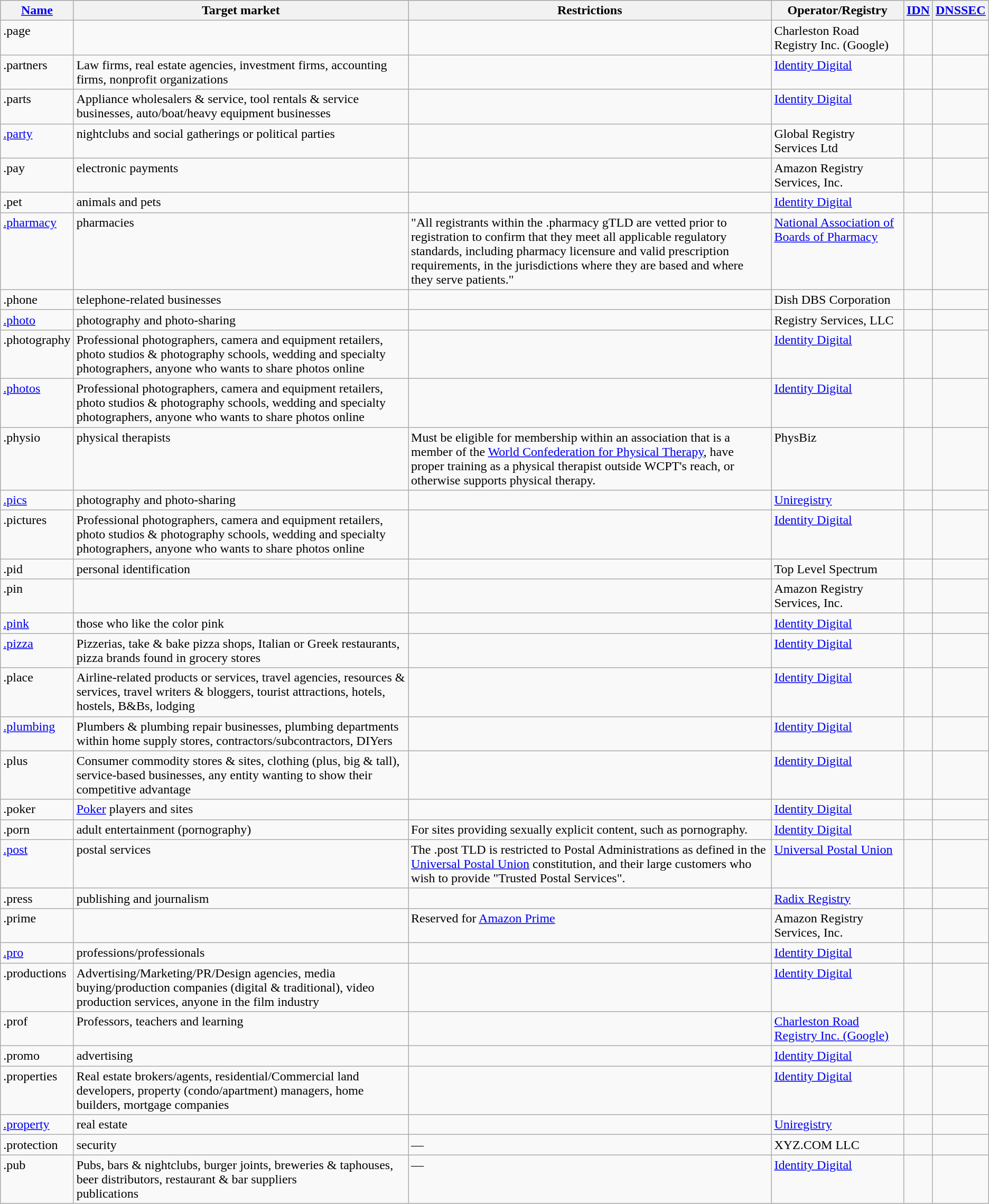<table class="wikitable sortable">
<tr style="background:#a0d0ff;">
<th><a href='#'>Name</a></th>
<th>Target market</th>
<th class="unsortable">Restrictions</th>
<th>Operator/Registry</th>
<th><a href='#'>IDN</a></th>
<th><a href='#'>DNSSEC</a></th>
</tr>
<tr valign=top>
<td>.page</td>
<td></td>
<td></td>
<td>Charleston Road Registry Inc. (Google)</td>
<td></td>
<td></td>
</tr>
<tr valign="top">
<td>.partners</td>
<td>Law firms, real estate agencies, investment firms, accounting firms, nonprofit organizations</td>
<td></td>
<td><a href='#'>Identity Digital</a></td>
<td></td>
<td></td>
</tr>
<tr valign="top">
<td>.parts</td>
<td>Appliance wholesalers & service, tool rentals & service businesses, auto/boat/heavy equipment businesses</td>
<td></td>
<td><a href='#'>Identity Digital</a></td>
<td></td>
<td></td>
</tr>
<tr valign="top">
<td><a href='#'>.party</a></td>
<td>nightclubs and social gatherings or political parties</td>
<td></td>
<td>Global Registry Services Ltd</td>
<td></td>
<td></td>
</tr>
<tr valign=top>
<td>.pay</td>
<td>electronic payments</td>
<td></td>
<td>Amazon Registry Services, Inc.</td>
<td></td>
<td></td>
</tr>
<tr valign=top>
<td>.pet</td>
<td>animals and pets</td>
<td></td>
<td><a href='#'>Identity Digital</a></td>
<td></td>
<td></td>
</tr>
<tr valign="top">
<td><a href='#'>.pharmacy</a></td>
<td>pharmacies</td>
<td>"All registrants within the .pharmacy gTLD are vetted prior to registration to confirm that they meet all applicable regulatory standards, including pharmacy licensure and valid prescription requirements, in the jurisdictions where they are based and where they serve patients."</td>
<td><a href='#'>National Association of Boards of Pharmacy</a></td>
<td></td>
<td></td>
</tr>
<tr valign=top>
<td>.phone</td>
<td>telephone-related businesses</td>
<td></td>
<td>Dish DBS Corporation</td>
<td></td>
<td></td>
</tr>
<tr valign="top">
<td><a href='#'>.photo</a></td>
<td>photography and photo-sharing</td>
<td></td>
<td>Registry Services, LLC</td>
<td></td>
<td></td>
</tr>
<tr valign="top">
<td>.photography</td>
<td>Professional photographers, camera and equipment retailers, photo studios & photography schools, wedding and specialty photographers, anyone who wants to share photos online</td>
<td></td>
<td><a href='#'>Identity Digital</a></td>
<td></td>
<td></td>
</tr>
<tr valign="top">
<td><a href='#'>.photos</a></td>
<td>Professional photographers, camera and equipment retailers, photo studios & photography schools, wedding and specialty photographers, anyone who wants to share photos online</td>
<td></td>
<td><a href='#'>Identity Digital</a></td>
<td></td>
<td></td>
</tr>
<tr valign="top">
<td>.physio</td>
<td>physical therapists</td>
<td>Must be eligible for membership within an association that is a member of the <a href='#'>World Confederation for Physical Therapy</a>, have proper training as a physical therapist outside WCPT's reach, or otherwise supports physical therapy.</td>
<td>PhysBiz</td>
<td></td>
<td></td>
</tr>
<tr valign="top">
<td><a href='#'>.pics</a></td>
<td>photography and photo-sharing</td>
<td></td>
<td><a href='#'>Uniregistry</a></td>
<td></td>
<td></td>
</tr>
<tr valign="top">
<td>.pictures</td>
<td>Professional photographers, camera and equipment retailers, photo studios & photography schools, wedding and specialty photographers, anyone who wants to share photos online</td>
<td></td>
<td><a href='#'>Identity Digital</a></td>
<td></td>
<td></td>
</tr>
<tr valign="top">
<td>.pid</td>
<td>personal identification</td>
<td></td>
<td>Top Level Spectrum</td>
<td></td>
<td></td>
</tr>
<tr valign=top>
<td>.pin</td>
<td></td>
<td></td>
<td>Amazon Registry Services, Inc.</td>
<td></td>
<td></td>
</tr>
<tr valign="top">
<td><a href='#'>.pink</a></td>
<td>those who like the color pink</td>
<td></td>
<td><a href='#'>Identity Digital</a></td>
<td></td>
<td></td>
</tr>
<tr valign="top">
<td><a href='#'>.pizza</a></td>
<td>Pizzerias, take & bake pizza shops, Italian or Greek restaurants, pizza brands found in grocery stores</td>
<td></td>
<td><a href='#'>Identity Digital</a></td>
<td></td>
<td></td>
</tr>
<tr valign="top">
<td>.place</td>
<td>Airline-related products or services, travel agencies, resources & services, travel writers & bloggers, tourist attractions, hotels, hostels, B&Bs, lodging</td>
<td></td>
<td><a href='#'>Identity Digital</a></td>
<td></td>
<td></td>
</tr>
<tr valign="top">
<td><a href='#'>.plumbing</a></td>
<td>Plumbers & plumbing repair businesses, plumbing departments within home supply stores, contractors/subcontractors, DIYers</td>
<td></td>
<td><a href='#'>Identity Digital</a></td>
<td></td>
<td></td>
</tr>
<tr valign="top">
<td>.plus</td>
<td>Consumer commodity stores & sites, clothing (plus, big & tall), service-based businesses, any entity wanting to show their competitive advantage</td>
<td></td>
<td><a href='#'>Identity Digital</a></td>
<td></td>
<td></td>
</tr>
<tr valign="top">
<td>.poker</td>
<td><a href='#'>Poker</a> players and sites</td>
<td></td>
<td><a href='#'>Identity Digital</a></td>
<td></td>
<td></td>
</tr>
<tr valign="top">
<td>.porn</td>
<td>adult entertainment (pornography)</td>
<td>For sites providing sexually explicit content, such as pornography.</td>
<td><a href='#'>Identity Digital</a></td>
<td></td>
<td></td>
</tr>
<tr valign="top">
<td><a href='#'>.post</a></td>
<td>postal services</td>
<td>The .post TLD is restricted to Postal Administrations as defined in the <a href='#'>Universal Postal Union</a> constitution, and their large customers who wish to provide "Trusted Postal Services".</td>
<td><a href='#'>Universal Postal Union</a></td>
<td></td>
<td></td>
</tr>
<tr valign="top">
<td>.press</td>
<td>publishing and journalism</td>
<td></td>
<td><a href='#'>Radix Registry</a></td>
<td></td>
<td></td>
</tr>
<tr valign=top>
<td>.prime</td>
<td></td>
<td>Reserved for <a href='#'>Amazon Prime</a></td>
<td>Amazon Registry Services, Inc.</td>
<td></td>
<td></td>
</tr>
<tr valign="top">
<td><a href='#'>.pro</a></td>
<td>professions/professionals</td>
<td></td>
<td><a href='#'>Identity Digital</a></td>
<td></td>
<td></td>
</tr>
<tr valign="top">
<td>.productions</td>
<td>Advertising/Marketing/PR/Design agencies, media buying/production companies (digital & traditional), video production services, anyone in the film industry</td>
<td></td>
<td><a href='#'>Identity Digital</a></td>
<td></td>
<td></td>
</tr>
<tr valign="top">
<td>.prof</td>
<td>Professors, teachers and learning</td>
<td></td>
<td><a href='#'>Charleston Road Registry Inc. (Google)</a></td>
<td></td>
<td></td>
</tr>
<tr valign=top>
<td>.promo</td>
<td>advertising</td>
<td></td>
<td><a href='#'>Identity Digital</a></td>
<td></td>
<td></td>
</tr>
<tr valign="top">
<td>.properties</td>
<td>Real estate brokers/agents, residential/Commercial land developers, property (condo/apartment) managers, home builders, mortgage companies</td>
<td></td>
<td><a href='#'>Identity Digital</a></td>
<td></td>
<td></td>
</tr>
<tr valign="top">
<td><a href='#'>.property</a></td>
<td>real estate</td>
<td></td>
<td><a href='#'>Uniregistry</a></td>
<td></td>
<td></td>
</tr>
<tr valign=top>
<td>.protection</td>
<td>security</td>
<td>—</td>
<td>XYZ.COM LLC</td>
<td></td>
<td></td>
</tr>
<tr valign="top">
<td>.pub</td>
<td>Pubs, bars & nightclubs, burger joints, breweries & taphouses, beer distributors, restaurant & bar suppliers<br>publications</td>
<td>—</td>
<td><a href='#'>Identity Digital</a></td>
<td></td>
<td></td>
</tr>
</table>
